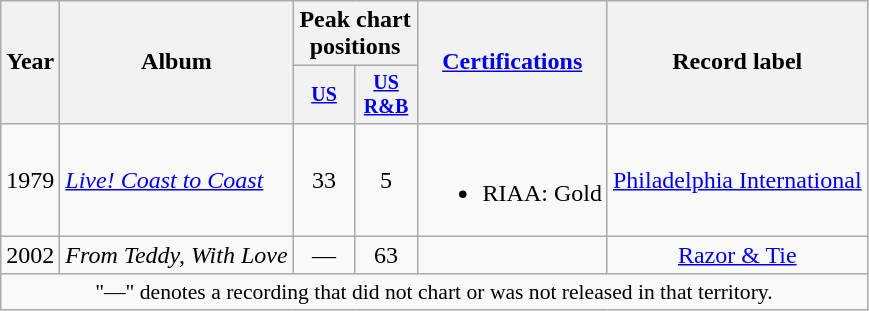<table class="wikitable" style="text-align:center;">
<tr>
<th rowspan="2">Year</th>
<th rowspan="2">Album</th>
<th colspan="2">Peak chart positions</th>
<th rowspan="2"><a href='#'>Certifications</a></th>
<th rowspan="2">Record label</th>
</tr>
<tr style="font-size:smaller;">
<th width="35"><a href='#'>US</a><br></th>
<th width="35"><a href='#'>US<br>R&B</a><br></th>
</tr>
<tr>
<td rowspan="1">1979</td>
<td align="left"><em><a href='#'>Live! Coast to Coast</a></em></td>
<td>33</td>
<td>5</td>
<td align=left><br><ul><li>RIAA: Gold</li></ul></td>
<td rowspan="1"><a href='#'>Philadelphia International</a></td>
</tr>
<tr>
<td rowspan="1">2002</td>
<td align="left"><em>From Teddy, With Love</em></td>
<td>—</td>
<td>63</td>
<td align=left></td>
<td rowspan="1"><a href='#'>Razor & Tie</a></td>
</tr>
<tr>
<td colspan="15" style="font-size:90%">"—" denotes a recording that did not chart or was not released in that territory.</td>
</tr>
</table>
